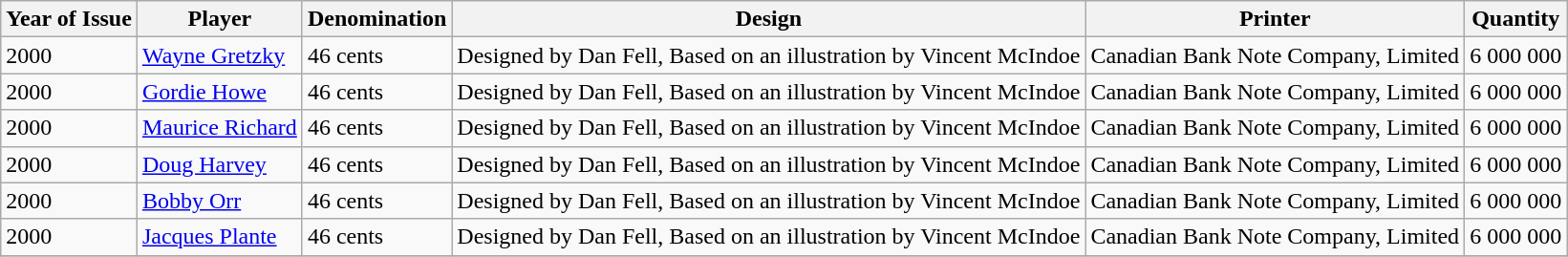<table class="wikitable">
<tr>
<th>Year of Issue</th>
<th>Player</th>
<th>Denomination</th>
<th>Design</th>
<th>Printer</th>
<th>Quantity</th>
</tr>
<tr>
<td>2000</td>
<td><a href='#'>Wayne Gretzky</a></td>
<td>46 cents</td>
<td>Designed by Dan Fell, Based on an illustration by Vincent McIndoe</td>
<td>Canadian Bank Note Company, Limited</td>
<td>6 000 000</td>
</tr>
<tr>
<td>2000</td>
<td><a href='#'>Gordie Howe</a></td>
<td>46 cents</td>
<td>Designed by Dan Fell, Based on an illustration by Vincent McIndoe</td>
<td>Canadian Bank Note Company, Limited</td>
<td>6 000 000</td>
</tr>
<tr>
<td>2000</td>
<td><a href='#'>Maurice Richard</a></td>
<td>46 cents</td>
<td>Designed by Dan Fell, Based on an illustration by Vincent McIndoe</td>
<td>Canadian Bank Note Company, Limited</td>
<td>6 000 000</td>
</tr>
<tr>
<td>2000</td>
<td><a href='#'>Doug Harvey</a></td>
<td>46 cents</td>
<td>Designed by Dan Fell, Based on an illustration by Vincent McIndoe</td>
<td>Canadian Bank Note Company, Limited</td>
<td>6 000 000</td>
</tr>
<tr>
<td>2000</td>
<td><a href='#'>Bobby Orr</a></td>
<td>46 cents</td>
<td>Designed by Dan Fell, Based on an illustration by Vincent McIndoe</td>
<td>Canadian Bank Note Company, Limited</td>
<td>6 000 000</td>
</tr>
<tr>
<td>2000</td>
<td><a href='#'>Jacques Plante</a></td>
<td>46 cents</td>
<td>Designed by Dan Fell, Based on an illustration by Vincent McIndoe</td>
<td>Canadian Bank Note Company, Limited</td>
<td>6 000 000</td>
</tr>
<tr>
</tr>
</table>
